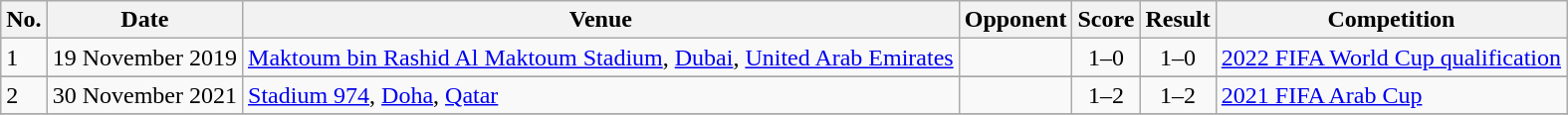<table class="wikitable">
<tr>
<th>No.</th>
<th>Date</th>
<th>Venue</th>
<th>Opponent</th>
<th>Score</th>
<th>Result</th>
<th>Competition</th>
</tr>
<tr>
<td>1</td>
<td>19 November 2019</td>
<td><a href='#'>Maktoum bin Rashid Al Maktoum Stadium</a>, <a href='#'>Dubai</a>, <a href='#'>United Arab Emirates</a></td>
<td></td>
<td align=center>1–0</td>
<td align="center">1–0</td>
<td><a href='#'>2022 FIFA World Cup qualification</a></td>
</tr>
<tr>
</tr>
<tr>
<td>2</td>
<td>30 November 2021</td>
<td><a href='#'>Stadium 974</a>, <a href='#'>Doha</a>, <a href='#'>Qatar</a></td>
<td></td>
<td align=center>1–2</td>
<td align="center">1–2</td>
<td><a href='#'>2021 FIFA Arab Cup</a></td>
</tr>
<tr>
</tr>
</table>
